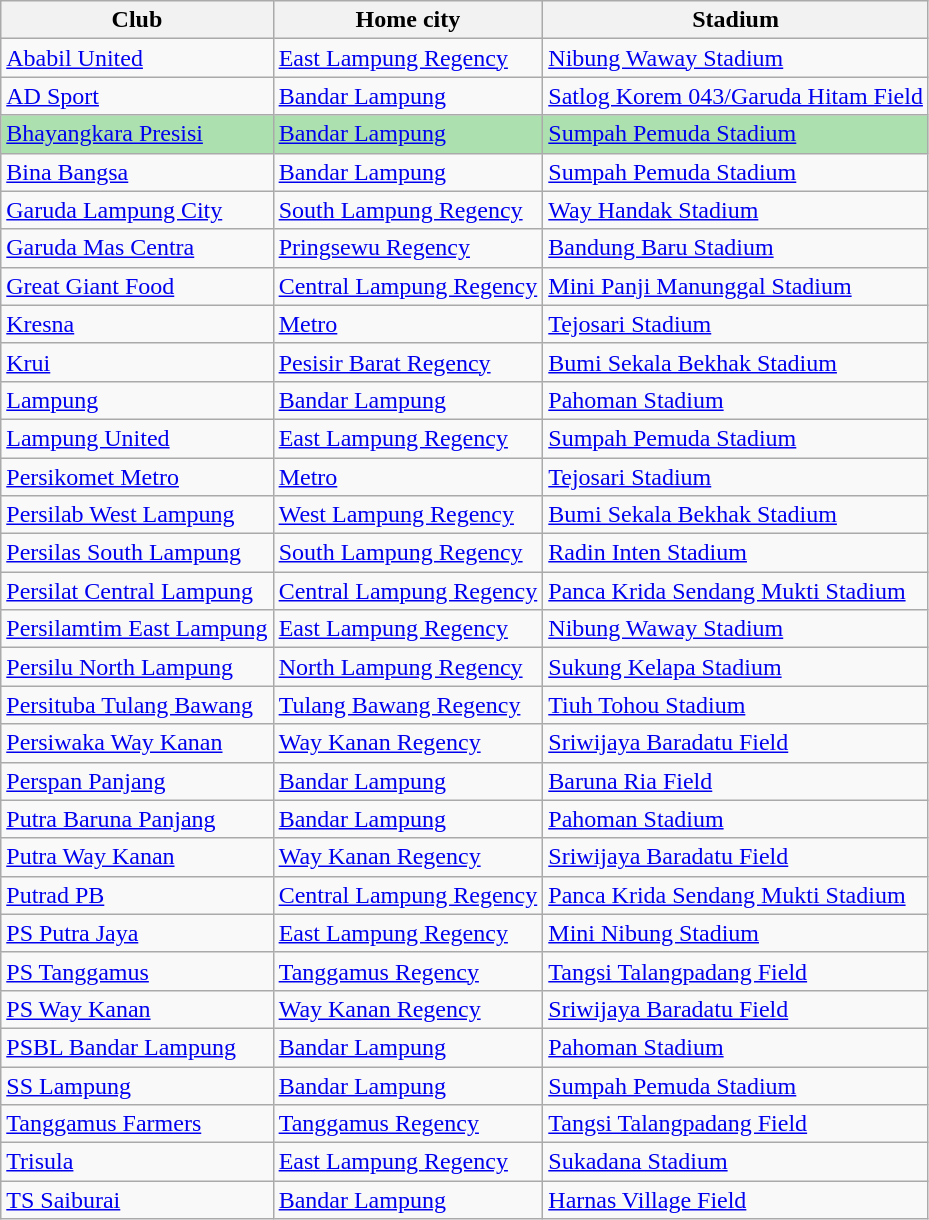<table class="wikitable sortable">
<tr>
<th>Club</th>
<th>Home city</th>
<th>Stadium</th>
</tr>
<tr>
<td><a href='#'>Ababil United</a></td>
<td><a href='#'>East Lampung Regency</a></td>
<td><a href='#'>Nibung Waway Stadium</a></td>
</tr>
<tr>
<td><a href='#'>AD Sport</a></td>
<td><a href='#'>Bandar Lampung</a></td>
<td><a href='#'>Satlog Korem 043/Garuda Hitam Field</a></td>
</tr>
<tr style="background:#ace1af;">
<td><a href='#'>Bhayangkara Presisi</a></td>
<td><a href='#'>Bandar Lampung</a></td>
<td><a href='#'>Sumpah Pemuda Stadium</a></td>
</tr>
<tr>
<td><a href='#'>Bina Bangsa</a></td>
<td><a href='#'>Bandar Lampung</a></td>
<td><a href='#'>Sumpah Pemuda Stadium</a></td>
</tr>
<tr>
<td><a href='#'>Garuda Lampung City</a></td>
<td><a href='#'>South Lampung Regency</a></td>
<td><a href='#'>Way Handak Stadium</a></td>
</tr>
<tr>
<td><a href='#'>Garuda Mas Centra</a></td>
<td><a href='#'>Pringsewu Regency</a></td>
<td><a href='#'>Bandung Baru Stadium</a></td>
</tr>
<tr>
<td><a href='#'>Great Giant Food</a></td>
<td><a href='#'>Central Lampung Regency</a></td>
<td><a href='#'>Mini Panji Manunggal Stadium</a></td>
</tr>
<tr>
<td><a href='#'>Kresna</a></td>
<td><a href='#'>Metro</a></td>
<td><a href='#'>Tejosari Stadium</a></td>
</tr>
<tr>
<td><a href='#'>Krui</a></td>
<td><a href='#'>Pesisir Barat Regency</a></td>
<td><a href='#'>Bumi Sekala Bekhak Stadium</a></td>
</tr>
<tr>
<td><a href='#'>Lampung</a></td>
<td><a href='#'>Bandar Lampung</a></td>
<td><a href='#'>Pahoman Stadium</a></td>
</tr>
<tr>
<td><a href='#'>Lampung United</a></td>
<td><a href='#'>East Lampung Regency</a></td>
<td><a href='#'>Sumpah Pemuda Stadium</a></td>
</tr>
<tr>
<td><a href='#'>Persikomet Metro</a></td>
<td><a href='#'>Metro</a></td>
<td><a href='#'>Tejosari Stadium</a></td>
</tr>
<tr>
<td><a href='#'>Persilab West Lampung</a></td>
<td><a href='#'>West Lampung Regency</a></td>
<td><a href='#'>Bumi Sekala Bekhak Stadium</a></td>
</tr>
<tr>
<td><a href='#'>Persilas South Lampung</a></td>
<td><a href='#'>South Lampung Regency</a></td>
<td><a href='#'>Radin Inten Stadium</a></td>
</tr>
<tr>
<td><a href='#'>Persilat Central Lampung</a></td>
<td><a href='#'>Central Lampung Regency</a></td>
<td><a href='#'>Panca Krida Sendang Mukti Stadium</a></td>
</tr>
<tr>
<td><a href='#'>Persilamtim East Lampung</a></td>
<td><a href='#'>East Lampung Regency</a></td>
<td><a href='#'>Nibung Waway Stadium</a></td>
</tr>
<tr>
<td><a href='#'>Persilu North Lampung</a></td>
<td><a href='#'>North Lampung Regency</a></td>
<td><a href='#'>Sukung Kelapa Stadium</a></td>
</tr>
<tr>
<td><a href='#'>Persituba Tulang Bawang</a></td>
<td><a href='#'>Tulang Bawang Regency</a></td>
<td><a href='#'>Tiuh Tohou Stadium</a></td>
</tr>
<tr>
<td><a href='#'>Persiwaka Way Kanan</a></td>
<td><a href='#'>Way Kanan Regency</a></td>
<td><a href='#'>Sriwijaya Baradatu Field</a></td>
</tr>
<tr>
<td><a href='#'>Perspan Panjang</a></td>
<td><a href='#'>Bandar Lampung</a></td>
<td><a href='#'>Baruna Ria Field</a></td>
</tr>
<tr>
<td><a href='#'>Putra Baruna Panjang</a></td>
<td><a href='#'>Bandar Lampung</a></td>
<td><a href='#'>Pahoman Stadium</a></td>
</tr>
<tr>
<td><a href='#'>Putra Way Kanan</a></td>
<td><a href='#'>Way Kanan Regency</a></td>
<td><a href='#'>Sriwijaya Baradatu Field</a></td>
</tr>
<tr>
<td><a href='#'>Putrad PB</a></td>
<td><a href='#'>Central Lampung Regency</a></td>
<td><a href='#'>Panca Krida Sendang Mukti Stadium</a></td>
</tr>
<tr>
<td><a href='#'>PS Putra Jaya</a></td>
<td><a href='#'>East Lampung Regency</a></td>
<td><a href='#'>Mini Nibung Stadium</a></td>
</tr>
<tr>
<td><a href='#'>PS Tanggamus</a></td>
<td><a href='#'>Tanggamus Regency</a></td>
<td><a href='#'>Tangsi Talangpadang Field</a></td>
</tr>
<tr>
<td><a href='#'>PS Way Kanan</a></td>
<td><a href='#'>Way Kanan Regency</a></td>
<td><a href='#'>Sriwijaya Baradatu Field</a></td>
</tr>
<tr>
<td><a href='#'>PSBL Bandar Lampung</a></td>
<td><a href='#'>Bandar Lampung</a></td>
<td><a href='#'>Pahoman Stadium</a></td>
</tr>
<tr>
<td><a href='#'>SS Lampung</a></td>
<td><a href='#'>Bandar Lampung</a></td>
<td><a href='#'>Sumpah Pemuda Stadium</a></td>
</tr>
<tr>
<td><a href='#'>Tanggamus Farmers</a></td>
<td><a href='#'>Tanggamus Regency</a></td>
<td><a href='#'>Tangsi Talangpadang Field</a></td>
</tr>
<tr>
<td><a href='#'>Trisula</a></td>
<td><a href='#'>East Lampung Regency</a></td>
<td><a href='#'>Sukadana Stadium</a></td>
</tr>
<tr>
<td><a href='#'>TS Saiburai</a></td>
<td><a href='#'>Bandar Lampung</a></td>
<td><a href='#'>Harnas Village Field</a></td>
</tr>
</table>
